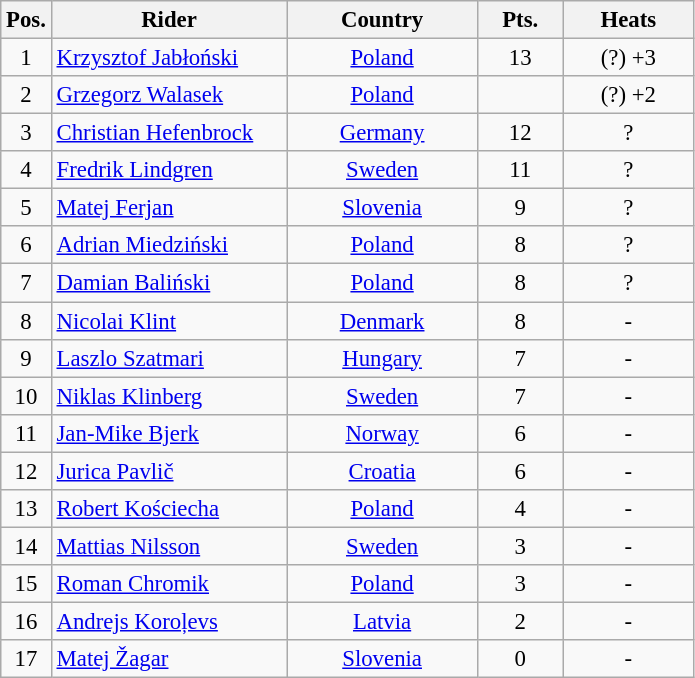<table class=wikitable style="font-size:95%;">
<tr>
<th width=20px>Pos.</th>
<th width=150px>Rider</th>
<th width=120px>Country</th>
<th width=50px>Pts.</th>
<th width=80px>Heats</th>
</tr>
<tr align=center >
<td>1</td>
<td align=left><a href='#'>Krzysztof Jabłoński</a></td>
<td><a href='#'>Poland</a></td>
<td>13</td>
<td>(?) +3</td>
</tr>
<tr align=center >
<td>2</td>
<td align=left><a href='#'>Grzegorz Walasek</a></td>
<td><a href='#'>Poland</a></td>
<td></td>
<td>(?) +2</td>
</tr>
<tr align=center >
<td>3</td>
<td align=left><a href='#'>Christian Hefenbrock</a></td>
<td><a href='#'>Germany</a></td>
<td>12</td>
<td>?</td>
</tr>
<tr align=center>
<td>4</td>
<td align=left><a href='#'>Fredrik Lindgren</a></td>
<td><a href='#'>Sweden</a></td>
<td>11</td>
<td>?</td>
</tr>
<tr align=center>
<td>5</td>
<td align=left><a href='#'>Matej Ferjan</a></td>
<td><a href='#'>Slovenia</a></td>
<td>9</td>
<td>?</td>
</tr>
<tr align=center>
<td>6</td>
<td align=left><a href='#'>Adrian Miedziński</a></td>
<td><a href='#'>Poland</a></td>
<td>8</td>
<td>?</td>
</tr>
<tr align=center>
<td>7</td>
<td align=left><a href='#'>Damian Baliński</a></td>
<td><a href='#'>Poland</a></td>
<td>8</td>
<td>?</td>
</tr>
<tr align=center>
<td>8</td>
<td align=left><a href='#'>Nicolai Klint</a></td>
<td><a href='#'>Denmark</a></td>
<td>8</td>
<td>-</td>
</tr>
<tr align=center>
<td>9</td>
<td align=left><a href='#'>Laszlo Szatmari</a></td>
<td><a href='#'>Hungary</a></td>
<td>7</td>
<td>-</td>
</tr>
<tr align=center>
<td>10</td>
<td align=left><a href='#'>Niklas Klinberg</a></td>
<td><a href='#'>Sweden</a></td>
<td>7</td>
<td>-</td>
</tr>
<tr align=center>
<td>11</td>
<td align=left><a href='#'>Jan-Mike Bjerk</a></td>
<td><a href='#'>Norway</a></td>
<td>6</td>
<td>-</td>
</tr>
<tr align=center>
<td>12</td>
<td align=left><a href='#'>Jurica Pavlič</a></td>
<td><a href='#'>Croatia</a></td>
<td>6</td>
<td>-</td>
</tr>
<tr align=center>
<td>13</td>
<td align=left><a href='#'>Robert Kościecha</a></td>
<td><a href='#'>Poland</a></td>
<td>4</td>
<td>-</td>
</tr>
<tr align=center>
<td>14</td>
<td align=left><a href='#'>Mattias Nilsson</a></td>
<td><a href='#'>Sweden</a></td>
<td>3</td>
<td>-</td>
</tr>
<tr align=center>
<td>15</td>
<td align=left><a href='#'>Roman Chromik</a></td>
<td><a href='#'>Poland</a></td>
<td>3</td>
<td>-</td>
</tr>
<tr align=center>
<td>16</td>
<td align=left><a href='#'>Andrejs Koroļevs</a></td>
<td><a href='#'>Latvia</a></td>
<td>2</td>
<td>-</td>
</tr>
<tr align=center>
<td>17</td>
<td align=left><a href='#'>Matej Žagar</a></td>
<td><a href='#'>Slovenia</a></td>
<td>0</td>
<td>-</td>
</tr>
</table>
